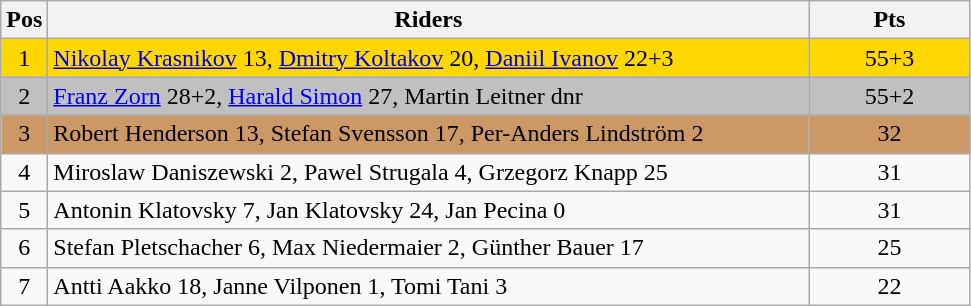<table class="wikitable" style="font-size: 100%">
<tr>
<th width=20>Pos</th>
<th width=500>Riders</th>
<th width=100>Pts</th>
</tr>
<tr align=center style="background-color: gold;">
<td>1</td>
<td align="left"> <a href='#'>Nikolay Krasnikov</a> 13, <a href='#'>Dmitry Koltakov</a> 20, <a href='#'>Daniil Ivanov</a> 22+3</td>
<td>55+3</td>
</tr>
<tr align=center style="background-color: silver;">
<td>2</td>
<td align="left"> <a href='#'>Franz Zorn</a> 28+2, <a href='#'>Harald Simon</a> 27, Martin Leitner dnr</td>
<td>55+2</td>
</tr>
<tr align=center style="background-color: #cc9966;">
<td>3</td>
<td align="left"> Robert Henderson 13, Stefan Svensson 17, Per-Anders Lindström 2</td>
<td>32</td>
</tr>
<tr align=center>
<td>4</td>
<td align="left"> Miroslaw Daniszewski 2, Pawel Strugala 4, Grzegorz Knapp 25</td>
<td>31</td>
</tr>
<tr align=center>
<td>5</td>
<td align="left"> Antonin Klatovsky 7, Jan Klatovsky 24, Jan Pecina 0</td>
<td>31</td>
</tr>
<tr align=center>
<td>6</td>
<td align="left"> Stefan Pletschacher 6, Max Niedermaier 2, Günther Bauer 17</td>
<td>25</td>
</tr>
<tr align=center>
<td>7</td>
<td align="left"> Antti Aakko 18, Janne Vilponen 1, Tomi Tani 3</td>
<td>22</td>
</tr>
</table>
